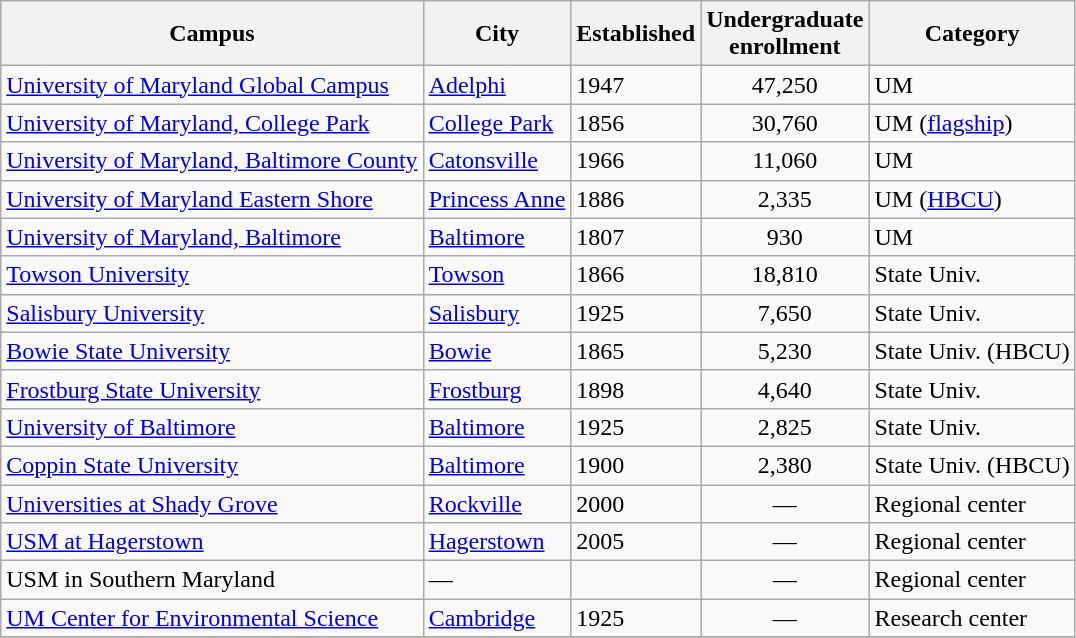<table class="wikitable sortable">
<tr>
<th>Campus</th>
<th>City</th>
<th>Established</th>
<th>Undergraduate<br> enrollment</th>
<th>Category</th>
</tr>
<tr>
<td><a href='#'>University of Maryland Global Campus</a></td>
<td><a href='#'>Adelphi</a></td>
<td>1947</td>
<td align="center">47,250</td>
<td>UM</td>
</tr>
<tr>
<td><a href='#'>University of Maryland, College Park</a></td>
<td><a href='#'>College Park</a></td>
<td>1856</td>
<td align="center">30,760</td>
<td>UM (<a href='#'>flagship</a>)</td>
</tr>
<tr>
<td><a href='#'>University of Maryland, Baltimore County</a></td>
<td><a href='#'>Catonsville</a></td>
<td>1966</td>
<td align="center">11,060</td>
<td>UM</td>
</tr>
<tr>
<td><a href='#'>University of Maryland Eastern Shore</a></td>
<td><a href='#'>Princess Anne</a></td>
<td>1886</td>
<td align="center">2,335</td>
<td>UM (<a href='#'>HBCU</a>)</td>
</tr>
<tr>
<td><a href='#'>University of Maryland, Baltimore</a></td>
<td><a href='#'>Baltimore</a></td>
<td>1807</td>
<td align="center">930</td>
<td>UM</td>
</tr>
<tr>
<td><a href='#'>Towson University</a></td>
<td><a href='#'>Towson</a></td>
<td>1866</td>
<td align="center">18,810</td>
<td>State Univ.</td>
</tr>
<tr>
<td><a href='#'>Salisbury University</a></td>
<td><a href='#'>Salisbury</a></td>
<td>1925</td>
<td align="center">7,650</td>
<td>State Univ.</td>
</tr>
<tr>
<td><a href='#'>Bowie State University</a></td>
<td><a href='#'>Bowie</a></td>
<td>1865</td>
<td align="center">5,230</td>
<td>State Univ. (HBCU)</td>
</tr>
<tr>
<td><a href='#'>Frostburg State University</a></td>
<td><a href='#'>Frostburg</a></td>
<td>1898</td>
<td align="center">4,640</td>
<td>State Univ.</td>
</tr>
<tr>
<td><a href='#'>University of Baltimore</a></td>
<td><a href='#'>Baltimore</a></td>
<td>1925</td>
<td align="center">2,825</td>
<td>State Univ.</td>
</tr>
<tr>
<td><a href='#'>Coppin State University</a></td>
<td><a href='#'>Baltimore</a></td>
<td>1900</td>
<td align="center">2,380</td>
<td>State Univ. (HBCU)</td>
</tr>
<tr>
<td><a href='#'>Universities at Shady Grove</a></td>
<td><a href='#'>Rockville</a></td>
<td>2000</td>
<td align="center">—</td>
<td>Regional center</td>
</tr>
<tr>
<td><a href='#'>USM at Hagerstown</a></td>
<td><a href='#'>Hagerstown</a></td>
<td>2005</td>
<td align="center">—</td>
<td>Regional center</td>
</tr>
<tr>
<td>USM in Southern Maryland</td>
<td>—</td>
<td></td>
<td align="center">—</td>
<td>Regional center</td>
</tr>
<tr>
<td><a href='#'>UM Center for Environmental Science</a></td>
<td><a href='#'>Cambridge</a></td>
<td>1925</td>
<td align="center">—</td>
<td>Research center</td>
</tr>
<tr>
</tr>
</table>
